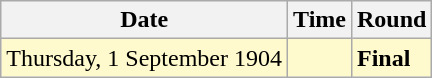<table class="wikitable">
<tr>
<th>Date</th>
<th>Time</th>
<th>Round</th>
</tr>
<tr style=background:lemonchiffon>
<td>Thursday, 1 September 1904</td>
<td></td>
<td><strong>Final</strong></td>
</tr>
</table>
